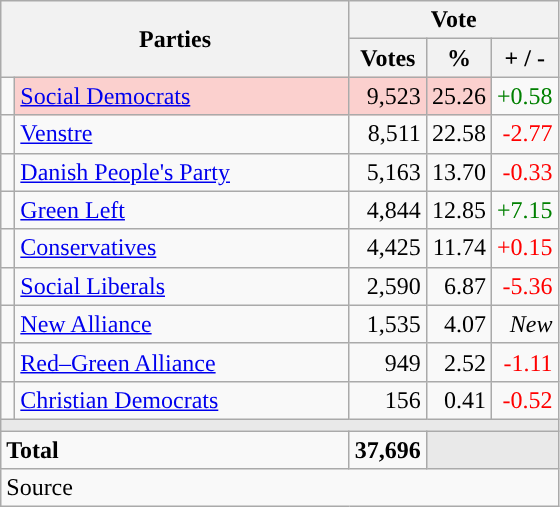<table class="wikitable" style="text-align:right;">
<tr>
<th style="text-align:centre;" rowspan="2" colspan="2" width="225">Parties</th>
<th colspan="3">Vote</th>
</tr>
<tr>
<th width="15">Votes</th>
<th width="15">%</th>
<th width="15">+ / -</th>
</tr>
<tr>
<td width="2" style="color:inherit;background:"></td>
<td bgcolor=#fbd0ce  align="left"><a href='#'>Social Democrats</a></td>
<td bgcolor=#fbd0ce>9,523</td>
<td bgcolor=#fbd0ce>25.26</td>
<td style=color:green;>+0.58</td>
</tr>
<tr>
<td width="2" style="color:inherit;background:"></td>
<td align="left"><a href='#'>Venstre</a></td>
<td>8,511</td>
<td>22.58</td>
<td style=color:red;>-2.77</td>
</tr>
<tr>
<td width="2" style="color:inherit;background:"></td>
<td align="left"><a href='#'>Danish People's Party</a></td>
<td>5,163</td>
<td>13.70</td>
<td style=color:red;>-0.33</td>
</tr>
<tr>
<td width="2" style="color:inherit;background:"></td>
<td align="left"><a href='#'>Green Left</a></td>
<td>4,844</td>
<td>12.85</td>
<td style=color:green;>+7.15</td>
</tr>
<tr>
<td width="2" style="color:inherit;background:"></td>
<td align="left"><a href='#'>Conservatives</a></td>
<td>4,425</td>
<td>11.74</td>
<td style=color:red;>+0.15</td>
</tr>
<tr>
<td width="2" style="color:inherit;background:"></td>
<td align="left"><a href='#'>Social Liberals</a></td>
<td>2,590</td>
<td>6.87</td>
<td style=color:red;>-5.36</td>
</tr>
<tr>
<td width="2" style="color:inherit;background:"></td>
<td align="left"><a href='#'>New Alliance</a></td>
<td>1,535</td>
<td>4.07</td>
<td><em>New</em></td>
</tr>
<tr>
<td width="2" style="color:inherit;background:"></td>
<td align="left"><a href='#'>Red–Green Alliance</a></td>
<td>949</td>
<td>2.52</td>
<td style=color:red;>-1.11</td>
</tr>
<tr>
<td width="2" style="color:inherit;background:"></td>
<td align="left"><a href='#'>Christian Democrats</a></td>
<td>156</td>
<td>0.41</td>
<td style=color:red;>-0.52</td>
</tr>
<tr>
<td colspan="7" bgcolor="#E9E9E9"></td>
</tr>
<tr>
<td align="left" colspan="2"><strong>Total</strong></td>
<td><strong>37,696</strong></td>
<td bgcolor="#E9E9E9" colspan="2"></td>
</tr>
<tr>
<td align="left" colspan="6">Source</td>
</tr>
</table>
